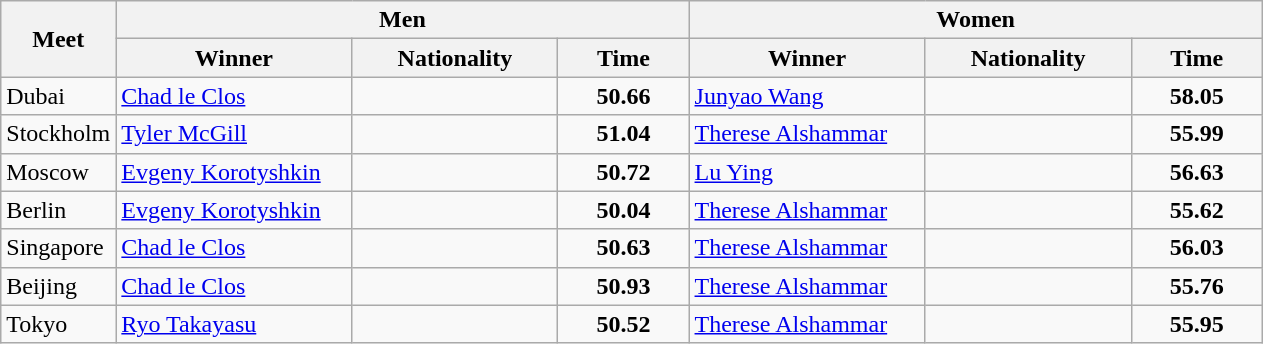<table class="wikitable">
<tr>
<th rowspan="2">Meet</th>
<th colspan="3">Men</th>
<th colspan="3">Women</th>
</tr>
<tr>
<th width=150>Winner</th>
<th width=130>Nationality</th>
<th width=80>Time</th>
<th width=150>Winner</th>
<th width=130>Nationality</th>
<th width=80>Time</th>
</tr>
<tr>
<td>Dubai</td>
<td><a href='#'>Chad le Clos</a></td>
<td></td>
<td align=center><strong>50.66</strong></td>
<td><a href='#'>Junyao Wang</a></td>
<td></td>
<td align=center><strong>58.05</strong></td>
</tr>
<tr>
<td>Stockholm</td>
<td><a href='#'>Tyler McGill</a></td>
<td></td>
<td align=center><strong>51.04</strong></td>
<td><a href='#'>Therese Alshammar</a></td>
<td></td>
<td align=center><strong>55.99</strong></td>
</tr>
<tr>
<td>Moscow</td>
<td><a href='#'>Evgeny Korotyshkin</a></td>
<td></td>
<td align=center><strong>50.72</strong></td>
<td><a href='#'>Lu Ying</a></td>
<td></td>
<td align=center><strong>56.63</strong></td>
</tr>
<tr>
<td>Berlin</td>
<td><a href='#'>Evgeny Korotyshkin</a></td>
<td></td>
<td align=center><strong>50.04</strong></td>
<td><a href='#'>Therese Alshammar</a></td>
<td></td>
<td align=center><strong>55.62</strong></td>
</tr>
<tr>
<td>Singapore</td>
<td><a href='#'>Chad le Clos</a></td>
<td></td>
<td align=center><strong>50.63</strong></td>
<td><a href='#'>Therese Alshammar</a></td>
<td></td>
<td align=center><strong>56.03</strong></td>
</tr>
<tr>
<td>Beijing</td>
<td><a href='#'>Chad le Clos</a></td>
<td></td>
<td align=center><strong>50.93</strong></td>
<td><a href='#'>Therese Alshammar</a></td>
<td></td>
<td align=center><strong>55.76</strong></td>
</tr>
<tr>
<td>Tokyo</td>
<td><a href='#'>Ryo Takayasu</a></td>
<td></td>
<td align=center><strong>50.52</strong></td>
<td><a href='#'>Therese Alshammar</a></td>
<td></td>
<td align=center><strong>55.95</strong></td>
</tr>
</table>
